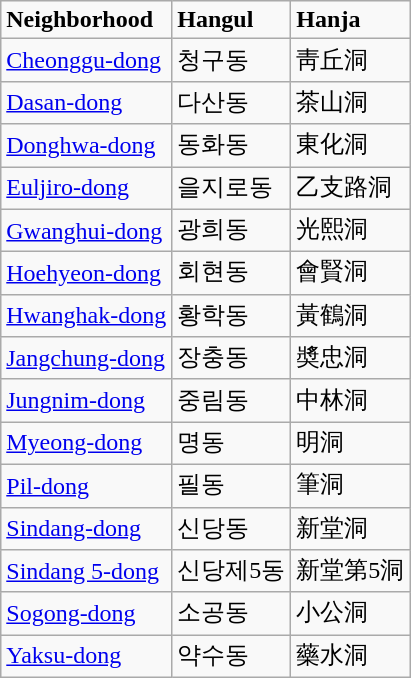<table class="wikitable">
<tr>
<td><strong>Neighborhood</strong></td>
<td><strong>Hangul</strong></td>
<td><strong>Hanja</strong></td>
</tr>
<tr>
<td><a href='#'>Cheonggu-dong</a></td>
<td>청구동</td>
<td>靑丘洞</td>
</tr>
<tr>
<td><a href='#'>Dasan-dong</a></td>
<td>다산동</td>
<td>茶山洞</td>
</tr>
<tr>
<td><a href='#'>Donghwa-dong</a></td>
<td>동화동</td>
<td>東化洞</td>
</tr>
<tr>
<td><a href='#'>Euljiro-dong</a></td>
<td>을지로동</td>
<td>乙支路洞</td>
</tr>
<tr>
<td><a href='#'>Gwanghui-dong</a></td>
<td>광희동</td>
<td>光熙洞</td>
</tr>
<tr>
<td><a href='#'>Hoehyeon-dong</a></td>
<td>회현동</td>
<td>會賢洞</td>
</tr>
<tr>
<td><a href='#'>Hwanghak-dong</a></td>
<td>황학동</td>
<td>黃鶴洞</td>
</tr>
<tr>
<td><a href='#'>Jangchung-dong</a></td>
<td>장충동</td>
<td>奬忠洞</td>
</tr>
<tr>
<td><a href='#'>Jungnim-dong</a></td>
<td>중림동</td>
<td>中林洞</td>
</tr>
<tr>
<td><a href='#'>Myeong-dong</a></td>
<td>명동</td>
<td>明洞</td>
</tr>
<tr>
<td><a href='#'>Pil-dong</a></td>
<td>필동</td>
<td>筆洞</td>
</tr>
<tr>
<td><a href='#'>Sindang-dong</a></td>
<td>신당동</td>
<td>新堂洞</td>
</tr>
<tr>
<td><a href='#'>Sindang 5-dong</a></td>
<td>신당제5동</td>
<td>新堂第5洞</td>
</tr>
<tr>
<td><a href='#'>Sogong-dong</a></td>
<td>소공동</td>
<td>小公洞</td>
</tr>
<tr>
<td><a href='#'>Yaksu-dong</a></td>
<td>약수동</td>
<td>藥水洞</td>
</tr>
</table>
